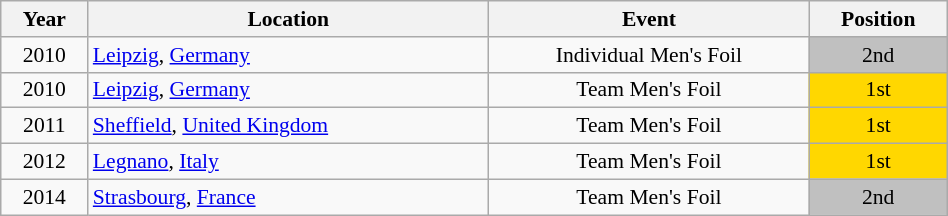<table class="wikitable" width="50%" style="font-size:90%; text-align:center;">
<tr>
<th>Year</th>
<th>Location</th>
<th>Event</th>
<th>Position</th>
</tr>
<tr>
<td>2010</td>
<td rowspan="1" align="left"> <a href='#'>Leipzig</a>, <a href='#'>Germany</a></td>
<td>Individual Men's Foil</td>
<td bgcolor="silver">2nd</td>
</tr>
<tr>
<td>2010</td>
<td rowspan="1" align="left"> <a href='#'>Leipzig</a>, <a href='#'>Germany</a></td>
<td>Team Men's Foil</td>
<td bgcolor="gold">1st</td>
</tr>
<tr>
<td>2011</td>
<td rowspan="1" align="left"> <a href='#'>Sheffield</a>, <a href='#'>United Kingdom</a></td>
<td>Team Men's Foil</td>
<td bgcolor="gold">1st</td>
</tr>
<tr>
<td>2012</td>
<td rowspan="1" align="left"> <a href='#'>Legnano</a>, <a href='#'>Italy</a></td>
<td>Team Men's Foil</td>
<td bgcolor="gold">1st</td>
</tr>
<tr>
<td>2014</td>
<td rowspan="1" align="left"> <a href='#'>Strasbourg</a>, <a href='#'>France</a></td>
<td>Team Men's Foil</td>
<td bgcolor="silver">2nd</td>
</tr>
</table>
